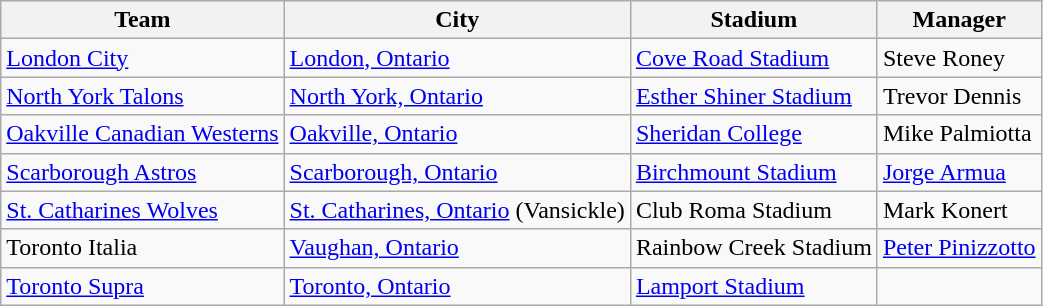<table class="wikitable sortable">
<tr>
<th>Team</th>
<th>City</th>
<th>Stadium</th>
<th>Manager</th>
</tr>
<tr>
<td><a href='#'>London City</a></td>
<td><a href='#'>London, Ontario</a></td>
<td><a href='#'>Cove Road Stadium</a></td>
<td>Steve Roney</td>
</tr>
<tr>
<td><a href='#'>North York Talons</a></td>
<td><a href='#'>North York, Ontario</a></td>
<td><a href='#'>Esther Shiner Stadium</a></td>
<td>Trevor Dennis</td>
</tr>
<tr>
<td><a href='#'>Oakville Canadian Westerns</a></td>
<td><a href='#'>Oakville, Ontario</a></td>
<td><a href='#'>Sheridan College</a></td>
<td>Mike Palmiotta</td>
</tr>
<tr>
<td><a href='#'>Scarborough Astros</a></td>
<td><a href='#'>Scarborough, Ontario</a></td>
<td><a href='#'>Birchmount Stadium</a></td>
<td><a href='#'>Jorge Armua</a></td>
</tr>
<tr>
<td><a href='#'>St. Catharines Wolves</a></td>
<td><a href='#'>St. Catharines, Ontario</a> (Vansickle)</td>
<td>Club Roma Stadium</td>
<td>Mark Konert</td>
</tr>
<tr>
<td>Toronto Italia</td>
<td><a href='#'>Vaughan, Ontario</a></td>
<td>Rainbow Creek Stadium</td>
<td><a href='#'>Peter Pinizzotto</a></td>
</tr>
<tr>
<td><a href='#'>Toronto Supra</a></td>
<td><a href='#'>Toronto, Ontario</a></td>
<td><a href='#'>Lamport Stadium</a></td>
<td></td>
</tr>
</table>
